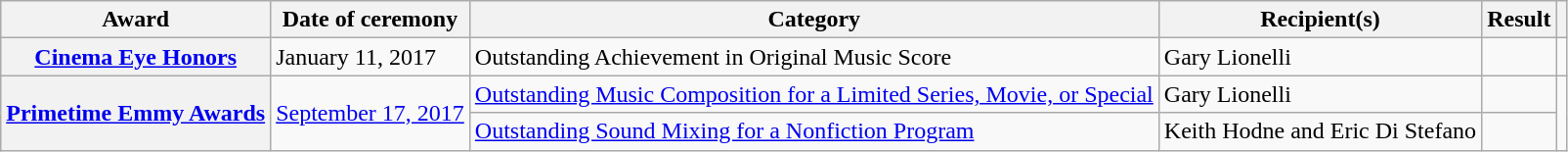<table class="wikitable plainrowheaders sortable">
<tr>
<th scope="col">Award</th>
<th scope="col">Date of ceremony</th>
<th scope="col">Category</th>
<th scope="col">Recipient(s)</th>
<th scope="col">Result</th>
<th scope="col" class="unsortable"></th>
</tr>
<tr>
<th scope="row"><a href='#'>Cinema Eye Honors</a></th>
<td>January 11, 2017</td>
<td>Outstanding Achievement in Original Music Score</td>
<td>Gary Lionelli</td>
<td></td>
<td style="text-align:center;"><br></td>
</tr>
<tr>
<th rowspan="2" scope="row"><a href='#'>Primetime Emmy Awards</a></th>
<td rowspan="2"><a href='#'>September 17, 2017</a></td>
<td><a href='#'>Outstanding Music Composition for a Limited Series, Movie, or Special</a></td>
<td>Gary Lionelli</td>
<td></td>
<td rowspan="2" style="text-align:center;"></td>
</tr>
<tr>
<td><a href='#'>Outstanding Sound Mixing for a Nonfiction Program</a></td>
<td>Keith Hodne and Eric Di Stefano</td>
<td></td>
</tr>
</table>
